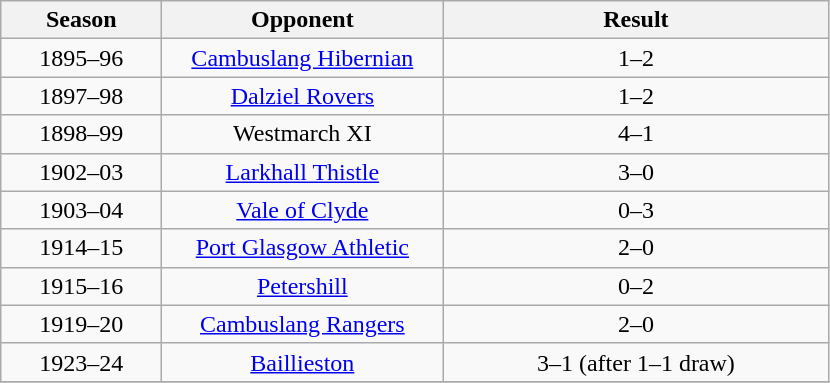<table class="wikitable" style="text-align: center;">
<tr>
<th width=100>Season</th>
<th width=180>Opponent</th>
<th width=250>Result</th>
</tr>
<tr>
<td>1895–96</td>
<td><a href='#'>Cambuslang Hibernian</a></td>
<td>1–2</td>
</tr>
<tr>
<td>1897–98</td>
<td><a href='#'>Dalziel Rovers</a></td>
<td>1–2</td>
</tr>
<tr>
<td>1898–99</td>
<td>Westmarch XI</td>
<td>4–1</td>
</tr>
<tr>
<td>1902–03</td>
<td><a href='#'>Larkhall Thistle</a></td>
<td>3–0</td>
</tr>
<tr>
<td>1903–04</td>
<td><a href='#'>Vale of Clyde</a></td>
<td>0–3</td>
</tr>
<tr>
<td>1914–15</td>
<td><a href='#'>Port Glasgow Athletic</a></td>
<td>2–0</td>
</tr>
<tr>
<td>1915–16</td>
<td><a href='#'>Petershill</a></td>
<td>0–2</td>
</tr>
<tr>
<td>1919–20</td>
<td><a href='#'>Cambuslang Rangers</a></td>
<td>2–0</td>
</tr>
<tr>
<td>1923–24</td>
<td><a href='#'>Baillieston</a></td>
<td>3–1 (after 1–1 draw)</td>
</tr>
<tr>
</tr>
</table>
